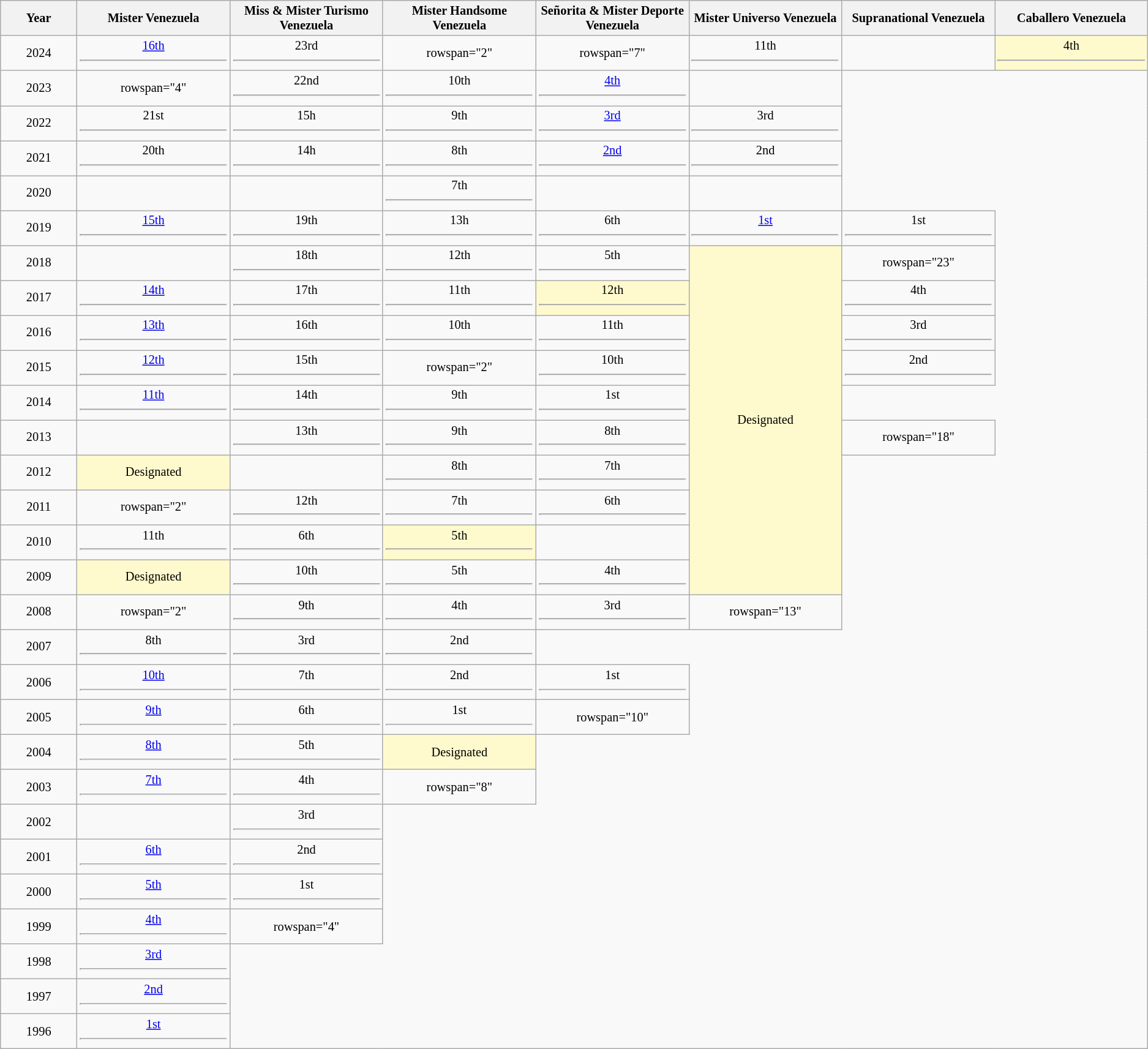<table class="wikitable" style="font-size: 85%; text-align:center;" |>
<tr>
<th width="5%">Year</th>
<th width="10%">Mister Venezuela<br></th>
<th width="10%">Miss & Mister Turismo Venezuela<br></th>
<th width="10%">Mister Handsome Venezuela<br></th>
<th width="10%">Señorita & Mister Deporte Venezuela<br></th>
<th width="10%">Mister Universo Venezuela<br></th>
<th width="10%">Supranational Venezuela<br></th>
<th width="10%">Caballero Venezuela<br></th>
</tr>
<tr>
<td>2024</td>
<td><a href='#'>16th</a><hr></td>
<td>23rd<hr></td>
<td>rowspan="2" </td>
<td>rowspan="7" </td>
<td>11th<hr></td>
<td></td>
<td bgcolor="#FFFACD">4th<hr></td>
</tr>
<tr>
<td>2023</td>
<td>rowspan="4" </td>
<td>22nd<hr></td>
<td>10th<hr></td>
<td><a href='#'>4th</a><hr></td>
<td></td>
</tr>
<tr>
<td>2022</td>
<td>21st<hr></td>
<td>15h<hr></td>
<td>9th<hr></td>
<td><a href='#'>3rd</a><hr></td>
<td>3rd<hr></td>
</tr>
<tr>
<td>2021</td>
<td>20th<hr></td>
<td>14h<hr></td>
<td>8th<hr></td>
<td><a href='#'>2nd</a><hr></td>
<td>2nd<hr></td>
</tr>
<tr>
<td>2020</td>
<td></td>
<td></td>
<td>7th<hr></td>
<td></td>
<td></td>
</tr>
<tr>
<td>2019</td>
<td><a href='#'>15th</a><hr></td>
<td>19th<hr></td>
<td>13h<hr></td>
<td>6th<hr></td>
<td><a href='#'>1st</a><hr></td>
<td>1st<hr></td>
</tr>
<tr>
<td>2018</td>
<td></td>
<td>18th<hr></td>
<td>12th<hr></td>
<td>5th<hr></td>
<td rowspan="10" bgcolor="#FFFACD">Designated</td>
<td>rowspan="23" </td>
</tr>
<tr>
<td>2017</td>
<td><a href='#'>14th</a><hr></td>
<td>17th<hr></td>
<td>11th<hr></td>
<td bgcolor="#FFFACD">12th<hr></td>
<td>4th<hr></td>
</tr>
<tr>
<td>2016</td>
<td><a href='#'>13th</a><hr></td>
<td>16th<hr></td>
<td>10th<hr></td>
<td>11th<hr></td>
<td>3rd<hr></td>
</tr>
<tr>
<td>2015</td>
<td><a href='#'>12th</a><hr></td>
<td>15th<hr></td>
<td>rowspan="2" </td>
<td>10th<hr></td>
<td>2nd<hr></td>
</tr>
<tr>
<td>2014</td>
<td><a href='#'>11th</a><hr></td>
<td>14th<hr></td>
<td>9th<hr></td>
<td>1st<hr></td>
</tr>
<tr>
<td>2013</td>
<td></td>
<td>13th<hr></td>
<td>9th<hr></td>
<td>8th<hr></td>
<td>rowspan="18" </td>
</tr>
<tr>
<td>2012</td>
<td bgcolor="#FFFACD">Designated</td>
<td></td>
<td>8th<hr></td>
<td>7th<hr></td>
</tr>
<tr>
<td>2011</td>
<td>rowspan="2" </td>
<td>12th<hr></td>
<td>7th<hr></td>
<td>6th<hr></td>
</tr>
<tr>
<td>2010</td>
<td>11th<hr></td>
<td>6th<hr></td>
<td bgcolor="#FFFACD">5th<hr></td>
</tr>
<tr>
<td>2009</td>
<td bgcolor="#FFFACD">Designated</td>
<td>10th<hr></td>
<td>5th<hr></td>
<td>4th<hr></td>
</tr>
<tr>
<td>2008</td>
<td>rowspan="2" </td>
<td>9th<hr></td>
<td>4th<hr></td>
<td>3rd<hr></td>
<td>rowspan="13" </td>
</tr>
<tr>
<td>2007</td>
<td>8th<hr></td>
<td>3rd<hr></td>
<td>2nd<hr></td>
</tr>
<tr>
<td>2006</td>
<td><a href='#'>10th</a><hr></td>
<td>7th<hr></td>
<td>2nd<hr></td>
<td>1st<hr></td>
</tr>
<tr>
<td>2005</td>
<td><a href='#'>9th</a><hr></td>
<td>6th<hr></td>
<td>1st<hr></td>
<td>rowspan="10" </td>
</tr>
<tr>
<td>2004</td>
<td><a href='#'>8th</a><hr></td>
<td>5th<hr></td>
<td bgcolor="#FFFACD">Designated</td>
</tr>
<tr>
<td>2003</td>
<td><a href='#'>7th</a><hr></td>
<td>4th<hr></td>
<td>rowspan="8" </td>
</tr>
<tr>
<td>2002</td>
<td></td>
<td>3rd<hr></td>
</tr>
<tr>
<td>2001</td>
<td><a href='#'>6th</a><hr></td>
<td>2nd<hr></td>
</tr>
<tr>
<td>2000</td>
<td><a href='#'>5th</a><hr></td>
<td>1st<hr></td>
</tr>
<tr>
<td>1999</td>
<td><a href='#'>4th</a><hr></td>
<td>rowspan="4" </td>
</tr>
<tr>
<td>1998</td>
<td><a href='#'>3rd</a><hr></td>
</tr>
<tr>
<td>1997</td>
<td><a href='#'>2nd</a><hr></td>
</tr>
<tr>
<td>1996</td>
<td><a href='#'>1st</a><hr></td>
</tr>
</table>
